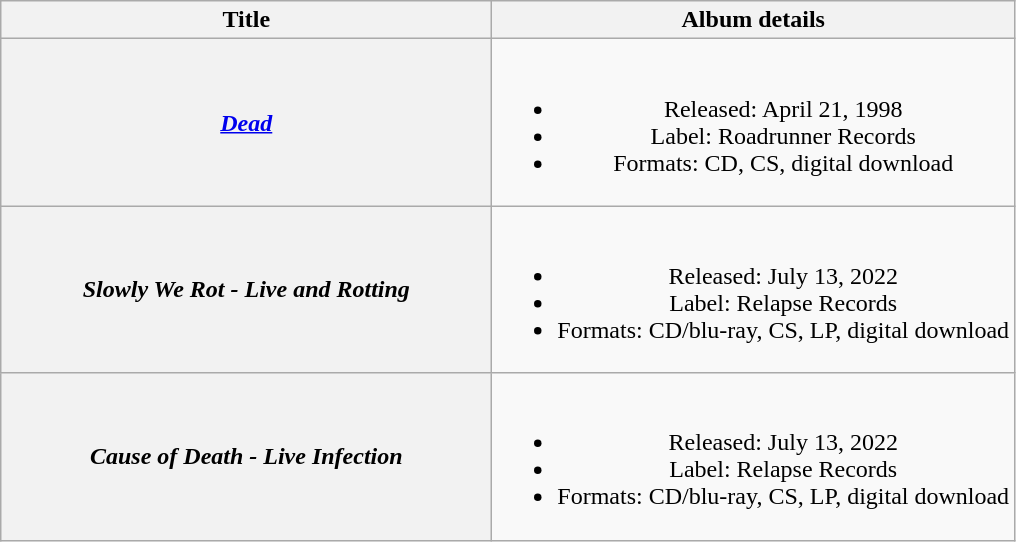<table class="wikitable plainrowheaders" style="text-align:center;">
<tr>
<th scope="col" style="width:20em;">Title</th>
<th scope="col">Album details</th>
</tr>
<tr>
<th scope="row"><em><a href='#'>Dead</a></em></th>
<td><br><ul><li>Released: April 21, 1998</li><li>Label: Roadrunner Records</li><li>Formats: CD, CS, digital download</li></ul></td>
</tr>
<tr>
<th scope="row"><em>Slowly We Rot - Live and Rotting</em></th>
<td><br><ul><li>Released: July 13, 2022</li><li>Label: Relapse Records</li><li>Formats: CD/blu-ray, CS, LP, digital download</li></ul></td>
</tr>
<tr>
<th scope="row"><em>Cause of Death - Live Infection</em></th>
<td><br><ul><li>Released: July 13, 2022</li><li>Label: Relapse Records</li><li>Formats: CD/blu-ray, CS, LP, digital download</li></ul></td>
</tr>
</table>
